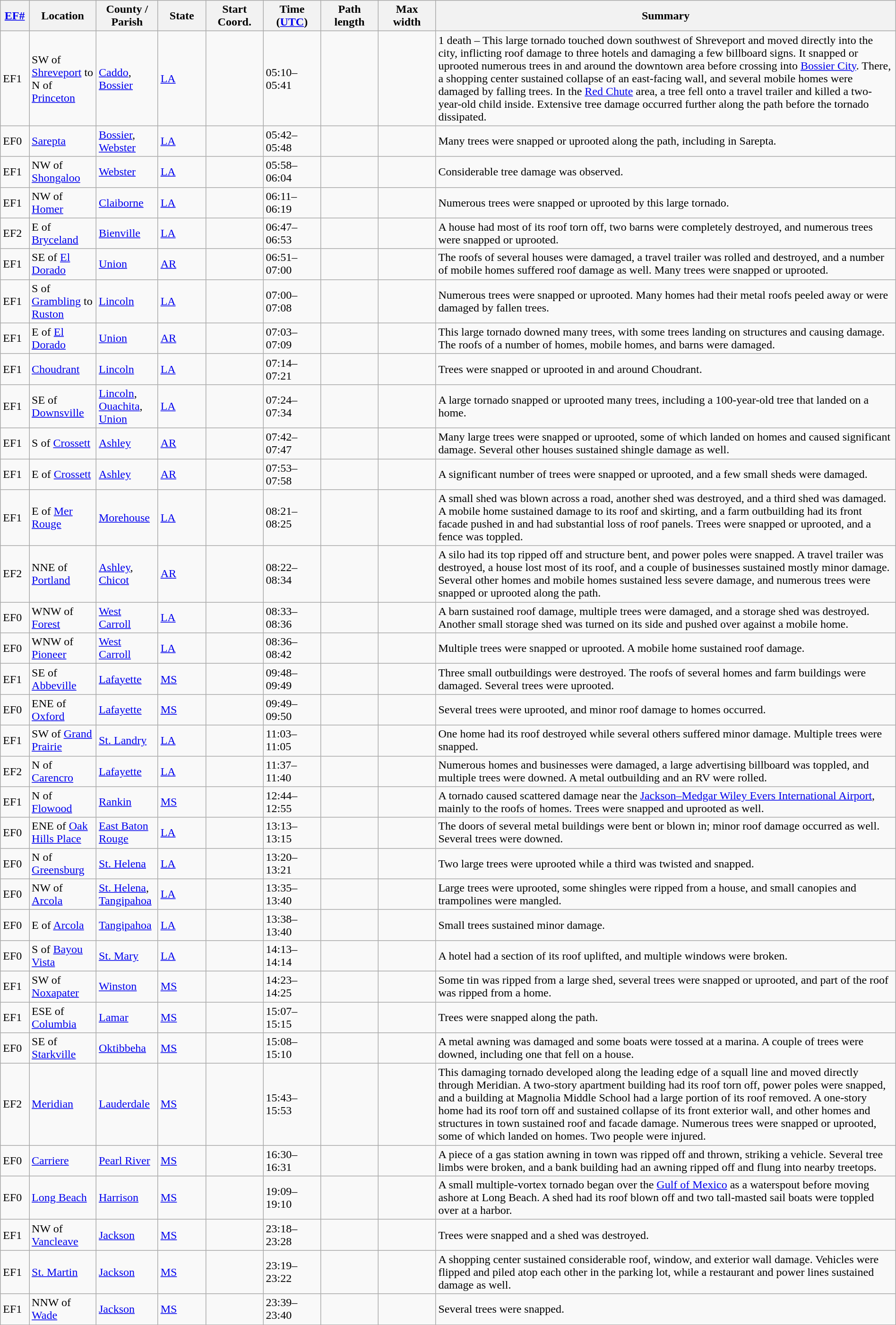<table class="wikitable sortable" style="width:100%;">
<tr>
<th scope="col"  style="width:3%; text-align:center;"><a href='#'>EF#</a></th>
<th scope="col"  style="width:7%; text-align:center;" class="unsortable">Location</th>
<th scope="col"  style="width:6%; text-align:center;" class="unsortable">County / Parish</th>
<th scope="col"  style="width:5%; text-align:center;">State</th>
<th scope="col"  style="width:6%; text-align:center;">Start Coord.</th>
<th scope="col"  style="width:6%; text-align:center;">Time (<a href='#'>UTC</a>)</th>
<th scope="col"  style="width:6%; text-align:center;">Path length</th>
<th scope="col"  style="width:6%; text-align:center;">Max width</th>
<th scope="col" class="unsortable" style="width:48%; text-align:center;">Summary</th>
</tr>
<tr>
<td bgcolor=>EF1</td>
<td>SW of <a href='#'>Shreveport</a> to N of <a href='#'>Princeton</a></td>
<td><a href='#'>Caddo</a>, <a href='#'>Bossier</a></td>
<td><a href='#'>LA</a></td>
<td></td>
<td>05:10–05:41</td>
<td></td>
<td></td>
<td>1 death – This large tornado touched down southwest of Shreveport and moved directly into the city, inflicting roof damage to three hotels and damaging a few billboard signs. It snapped or uprooted numerous trees in and around the downtown area before crossing into <a href='#'>Bossier City</a>. There, a shopping center sustained collapse of an east-facing wall, and several mobile homes were damaged by falling trees. In the <a href='#'>Red Chute</a> area, a tree fell onto a travel trailer and killed a two-year-old child inside. Extensive tree damage occurred further along the path before the tornado dissipated.</td>
</tr>
<tr>
<td bgcolor=>EF0</td>
<td><a href='#'>Sarepta</a></td>
<td><a href='#'>Bossier</a>, <a href='#'>Webster</a></td>
<td><a href='#'>LA</a></td>
<td></td>
<td>05:42–05:48</td>
<td></td>
<td></td>
<td>Many trees were snapped or uprooted along the path, including in Sarepta.</td>
</tr>
<tr>
<td bgcolor=>EF1</td>
<td>NW of <a href='#'>Shongaloo</a></td>
<td><a href='#'>Webster</a></td>
<td><a href='#'>LA</a></td>
<td></td>
<td>05:58–06:04</td>
<td></td>
<td></td>
<td>Considerable tree damage was observed.</td>
</tr>
<tr>
<td bgcolor=>EF1</td>
<td>NW of <a href='#'>Homer</a></td>
<td><a href='#'>Claiborne</a></td>
<td><a href='#'>LA</a></td>
<td></td>
<td>06:11–06:19</td>
<td></td>
<td></td>
<td>Numerous trees were snapped or uprooted by this large tornado.</td>
</tr>
<tr>
<td bgcolor=>EF2</td>
<td>E of <a href='#'>Bryceland</a></td>
<td><a href='#'>Bienville</a></td>
<td><a href='#'>LA</a></td>
<td></td>
<td>06:47–06:53</td>
<td></td>
<td></td>
<td>A house had most of its roof torn off, two barns were completely destroyed, and numerous trees were snapped or uprooted.</td>
</tr>
<tr>
<td bgcolor=>EF1</td>
<td>SE of <a href='#'>El Dorado</a></td>
<td><a href='#'>Union</a></td>
<td><a href='#'>AR</a></td>
<td></td>
<td>06:51–07:00</td>
<td></td>
<td></td>
<td>The roofs of several houses were damaged, a travel trailer was rolled and destroyed, and a number of mobile homes suffered roof damage as well. Many trees were snapped or uprooted.</td>
</tr>
<tr>
<td bgcolor=>EF1</td>
<td>S of <a href='#'>Grambling</a> to <a href='#'>Ruston</a></td>
<td><a href='#'>Lincoln</a></td>
<td><a href='#'>LA</a></td>
<td></td>
<td>07:00–07:08</td>
<td></td>
<td></td>
<td>Numerous trees were snapped or uprooted. Many homes had their metal roofs peeled away or were damaged by fallen trees.</td>
</tr>
<tr>
<td bgcolor=>EF1</td>
<td>E of <a href='#'>El Dorado</a></td>
<td><a href='#'>Union</a></td>
<td><a href='#'>AR</a></td>
<td></td>
<td>07:03–07:09</td>
<td></td>
<td></td>
<td>This large tornado downed many trees, with some trees landing on structures and causing damage. The roofs of a number of homes, mobile homes, and barns were damaged.</td>
</tr>
<tr>
<td bgcolor=>EF1</td>
<td><a href='#'>Choudrant</a></td>
<td><a href='#'>Lincoln</a></td>
<td><a href='#'>LA</a></td>
<td></td>
<td>07:14–07:21</td>
<td></td>
<td></td>
<td>Trees were snapped or uprooted in and around Choudrant.</td>
</tr>
<tr>
<td bgcolor=>EF1</td>
<td>SE of <a href='#'>Downsville</a></td>
<td><a href='#'>Lincoln</a>, <a href='#'>Ouachita</a>, <a href='#'>Union</a></td>
<td><a href='#'>LA</a></td>
<td></td>
<td>07:24–07:34</td>
<td></td>
<td></td>
<td>A large tornado snapped or uprooted many trees, including a 100-year-old tree that landed on a home.<br></td>
</tr>
<tr>
<td bgcolor=>EF1</td>
<td>S of <a href='#'>Crossett</a></td>
<td><a href='#'>Ashley</a></td>
<td><a href='#'>AR</a></td>
<td></td>
<td>07:42–07:47</td>
<td></td>
<td></td>
<td>Many large trees were snapped or uprooted, some of which landed on homes and caused significant damage. Several other houses sustained shingle damage as well.</td>
</tr>
<tr>
<td bgcolor=>EF1</td>
<td>E of <a href='#'>Crossett</a></td>
<td><a href='#'>Ashley</a></td>
<td><a href='#'>AR</a></td>
<td></td>
<td>07:53–07:58</td>
<td></td>
<td></td>
<td>A significant number of trees were snapped or uprooted, and a few small sheds were damaged.</td>
</tr>
<tr>
<td bgcolor=>EF1</td>
<td>E of <a href='#'>Mer Rouge</a></td>
<td><a href='#'>Morehouse</a></td>
<td><a href='#'>LA</a></td>
<td></td>
<td>08:21–08:25</td>
<td></td>
<td></td>
<td>A small shed was blown across a road, another shed was destroyed, and a third shed was damaged. A mobile home sustained damage to its roof and skirting, and a farm outbuilding had its front facade pushed in and had substantial loss of roof panels. Trees were snapped or uprooted, and a fence was toppled.</td>
</tr>
<tr>
<td bgcolor=>EF2</td>
<td>NNE of <a href='#'>Portland</a></td>
<td><a href='#'>Ashley</a>, <a href='#'>Chicot</a></td>
<td><a href='#'>AR</a></td>
<td></td>
<td>08:22–08:34</td>
<td></td>
<td></td>
<td>A silo had its top ripped off and structure bent, and power poles were snapped. A travel trailer was destroyed, a house lost most of its roof, and a couple of businesses sustained mostly minor damage. Several other homes and mobile homes sustained less severe damage, and numerous trees were snapped or uprooted along the path.</td>
</tr>
<tr>
<td bgcolor=>EF0</td>
<td>WNW of <a href='#'>Forest</a></td>
<td><a href='#'>West Carroll</a></td>
<td><a href='#'>LA</a></td>
<td></td>
<td>08:33–08:36</td>
<td></td>
<td></td>
<td>A barn sustained roof damage, multiple trees were damaged, and a storage shed was destroyed. Another small storage shed was turned on its side and pushed over against a mobile home.</td>
</tr>
<tr>
<td bgcolor=>EF0</td>
<td>WNW of <a href='#'>Pioneer</a></td>
<td><a href='#'>West Carroll</a></td>
<td><a href='#'>LA</a></td>
<td></td>
<td>08:36–08:42</td>
<td></td>
<td></td>
<td>Multiple trees were snapped or uprooted. A mobile home sustained roof damage.</td>
</tr>
<tr>
<td bgcolor=>EF1</td>
<td>SE of <a href='#'>Abbeville</a></td>
<td><a href='#'>Lafayette</a></td>
<td><a href='#'>MS</a></td>
<td></td>
<td>09:48–09:49</td>
<td></td>
<td></td>
<td>Three small outbuildings were destroyed. The roofs of several homes and farm buildings were damaged. Several trees were uprooted.</td>
</tr>
<tr>
<td bgcolor=>EF0</td>
<td>ENE of <a href='#'>Oxford</a></td>
<td><a href='#'>Lafayette</a></td>
<td><a href='#'>MS</a></td>
<td></td>
<td>09:49–09:50</td>
<td></td>
<td></td>
<td>Several trees were uprooted, and minor roof damage to homes occurred.</td>
</tr>
<tr>
<td bgcolor=>EF1</td>
<td>SW of <a href='#'>Grand Prairie</a></td>
<td><a href='#'>St. Landry</a></td>
<td><a href='#'>LA</a></td>
<td></td>
<td>11:03–11:05</td>
<td></td>
<td></td>
<td>One home had its roof destroyed while several others suffered minor damage. Multiple trees were snapped.</td>
</tr>
<tr>
<td bgcolor=>EF2</td>
<td>N of <a href='#'>Carencro</a></td>
<td><a href='#'>Lafayette</a></td>
<td><a href='#'>LA</a></td>
<td></td>
<td>11:37–11:40</td>
<td></td>
<td></td>
<td>Numerous homes and businesses were damaged, a large advertising billboard was toppled, and multiple trees were downed. A metal outbuilding and an RV were rolled.</td>
</tr>
<tr>
<td bgcolor=>EF1</td>
<td>N of <a href='#'>Flowood</a></td>
<td><a href='#'>Rankin</a></td>
<td><a href='#'>MS</a></td>
<td></td>
<td>12:44–12:55</td>
<td></td>
<td></td>
<td>A tornado caused scattered damage near the <a href='#'>Jackson–Medgar Wiley Evers International Airport</a>, mainly to the roofs of homes. Trees were snapped and uprooted as well.</td>
</tr>
<tr>
<td bgcolor=>EF0</td>
<td>ENE of <a href='#'>Oak Hills Place</a></td>
<td><a href='#'>East Baton Rouge</a></td>
<td><a href='#'>LA</a></td>
<td></td>
<td>13:13–13:15</td>
<td></td>
<td></td>
<td>The doors of several metal buildings were bent or blown in; minor roof damage occurred as well. Several trees were downed.</td>
</tr>
<tr>
<td bgcolor=>EF0</td>
<td>N of <a href='#'>Greensburg</a></td>
<td><a href='#'>St. Helena</a></td>
<td><a href='#'>LA</a></td>
<td></td>
<td>13:20–13:21</td>
<td></td>
<td></td>
<td>Two large trees were uprooted while a third was twisted and snapped.</td>
</tr>
<tr>
<td bgcolor=>EF0</td>
<td>NW of <a href='#'>Arcola</a></td>
<td><a href='#'>St. Helena</a>, <a href='#'>Tangipahoa</a></td>
<td><a href='#'>LA</a></td>
<td></td>
<td>13:35–13:40</td>
<td></td>
<td></td>
<td>Large trees were uprooted, some shingles were ripped from a house, and small canopies and trampolines were mangled.</td>
</tr>
<tr>
<td bgcolor=>EF0</td>
<td>E of <a href='#'>Arcola</a></td>
<td><a href='#'>Tangipahoa</a></td>
<td><a href='#'>LA</a></td>
<td></td>
<td>13:38–13:40</td>
<td></td>
<td></td>
<td>Small trees sustained minor damage.</td>
</tr>
<tr>
<td bgcolor=>EF0</td>
<td>S of <a href='#'>Bayou Vista</a></td>
<td><a href='#'>St. Mary</a></td>
<td><a href='#'>LA</a></td>
<td></td>
<td>14:13–14:14</td>
<td></td>
<td></td>
<td>A hotel had a section of its roof uplifted, and multiple windows were broken.</td>
</tr>
<tr>
<td bgcolor=>EF1</td>
<td>SW of <a href='#'>Noxapater</a></td>
<td><a href='#'>Winston</a></td>
<td><a href='#'>MS</a></td>
<td></td>
<td>14:23–14:25</td>
<td></td>
<td></td>
<td>Some tin was ripped from a large shed, several trees were snapped or uprooted, and part of the roof was ripped from a home.</td>
</tr>
<tr>
<td bgcolor=>EF1</td>
<td>ESE of <a href='#'>Columbia</a></td>
<td><a href='#'>Lamar</a></td>
<td><a href='#'>MS</a></td>
<td></td>
<td>15:07–15:15</td>
<td></td>
<td></td>
<td>Trees were snapped along the path.</td>
</tr>
<tr>
<td bgcolor=>EF0</td>
<td>SE of <a href='#'>Starkville</a></td>
<td><a href='#'>Oktibbeha</a></td>
<td><a href='#'>MS</a></td>
<td></td>
<td>15:08–15:10</td>
<td></td>
<td></td>
<td>A metal awning was damaged and some boats were tossed at a marina. A couple of trees were downed, including one that fell on a house.</td>
</tr>
<tr>
<td bgcolor=>EF2</td>
<td><a href='#'>Meridian</a></td>
<td><a href='#'>Lauderdale</a></td>
<td><a href='#'>MS</a></td>
<td></td>
<td>15:43–15:53</td>
<td></td>
<td></td>
<td>This damaging tornado developed along the leading edge of a squall line and moved directly through Meridian. A two-story apartment building had its roof torn off, power poles were snapped, and a building at Magnolia Middle School had a large portion of its roof removed. A one-story home had its roof torn off and sustained collapse of its front exterior wall, and other homes and structures in town sustained roof and facade damage. Numerous trees were snapped or uprooted, some of which landed on homes. Two people were injured.</td>
</tr>
<tr>
<td bgcolor=>EF0</td>
<td><a href='#'>Carriere</a></td>
<td><a href='#'>Pearl River</a></td>
<td><a href='#'>MS</a></td>
<td></td>
<td>16:30–16:31</td>
<td></td>
<td></td>
<td>A piece of a gas station awning in town was ripped off and thrown, striking a vehicle. Several tree limbs were broken, and a bank building had an awning ripped off and flung into nearby treetops.</td>
</tr>
<tr>
<td bgcolor=>EF0</td>
<td><a href='#'>Long Beach</a></td>
<td><a href='#'>Harrison</a></td>
<td><a href='#'>MS</a></td>
<td></td>
<td>19:09–19:10</td>
<td></td>
<td></td>
<td>A small multiple-vortex tornado began over the <a href='#'>Gulf of Mexico</a> as a waterspout before moving ashore at Long Beach. A shed had its roof blown off and two tall-masted sail boats were toppled over at a harbor.</td>
</tr>
<tr>
<td bgcolor=>EF1</td>
<td>NW of <a href='#'>Vancleave</a></td>
<td><a href='#'>Jackson</a></td>
<td><a href='#'>MS</a></td>
<td></td>
<td>23:18–23:28</td>
<td></td>
<td></td>
<td>Trees were snapped and a shed was destroyed.</td>
</tr>
<tr>
<td bgcolor=>EF1</td>
<td><a href='#'>St. Martin</a></td>
<td><a href='#'>Jackson</a></td>
<td><a href='#'>MS</a></td>
<td></td>
<td>23:19–23:22</td>
<td></td>
<td></td>
<td>A shopping center sustained considerable roof, window, and exterior wall damage. Vehicles were flipped and piled atop each other in the parking lot, while a restaurant and power lines sustained damage as well.</td>
</tr>
<tr>
<td bgcolor=>EF1</td>
<td>NNW of <a href='#'>Wade</a></td>
<td><a href='#'>Jackson</a></td>
<td><a href='#'>MS</a></td>
<td></td>
<td>23:39–23:40</td>
<td></td>
<td></td>
<td>Several trees were snapped.</td>
</tr>
<tr>
</tr>
</table>
